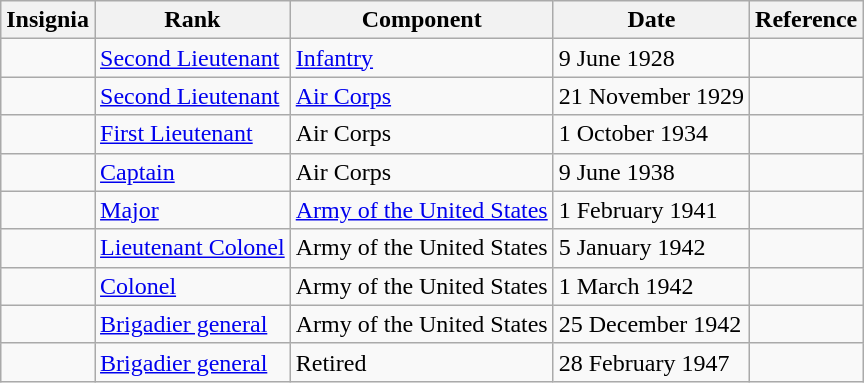<table class="wikitable">
<tr>
<th>Insignia</th>
<th>Rank</th>
<th>Component</th>
<th>Date</th>
<th>Reference</th>
</tr>
<tr>
<td></td>
<td><a href='#'>Second Lieutenant</a></td>
<td><a href='#'>Infantry</a></td>
<td>9 June 1928</td>
<td></td>
</tr>
<tr>
<td></td>
<td><a href='#'>Second Lieutenant</a></td>
<td><a href='#'>Air Corps</a></td>
<td>21 November 1929</td>
<td></td>
</tr>
<tr>
<td></td>
<td><a href='#'>First Lieutenant</a></td>
<td>Air Corps</td>
<td>1 October 1934</td>
<td></td>
</tr>
<tr>
<td></td>
<td><a href='#'>Captain</a></td>
<td>Air Corps</td>
<td>9 June 1938</td>
<td></td>
</tr>
<tr>
<td></td>
<td><a href='#'>Major</a></td>
<td><a href='#'>Army of the United States</a></td>
<td>1 February 1941</td>
<td></td>
</tr>
<tr>
<td></td>
<td><a href='#'>Lieutenant Colonel</a></td>
<td>Army of the United States</td>
<td>5 January 1942</td>
<td></td>
</tr>
<tr>
<td></td>
<td><a href='#'>Colonel</a></td>
<td>Army of the United States</td>
<td>1 March 1942</td>
<td></td>
</tr>
<tr>
<td></td>
<td><a href='#'>Brigadier general</a></td>
<td>Army of the United States</td>
<td>25 December 1942</td>
<td></td>
</tr>
<tr>
<td></td>
<td><a href='#'>Brigadier general</a></td>
<td>Retired</td>
<td>28 February 1947</td>
<td></td>
</tr>
</table>
